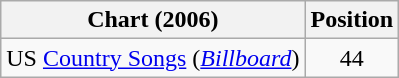<table class="wikitable sortable">
<tr>
<th scope="col">Chart (2006)</th>
<th scope="col">Position</th>
</tr>
<tr>
<td>US <a href='#'>Country Songs</a> (<em><a href='#'>Billboard</a></em>)</td>
<td align="center">44</td>
</tr>
</table>
